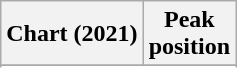<table class="wikitable plainrowheaders">
<tr>
<th scope="col">Chart (2021)</th>
<th scope="col">Peak<br>position</th>
</tr>
<tr>
</tr>
<tr>
</tr>
</table>
